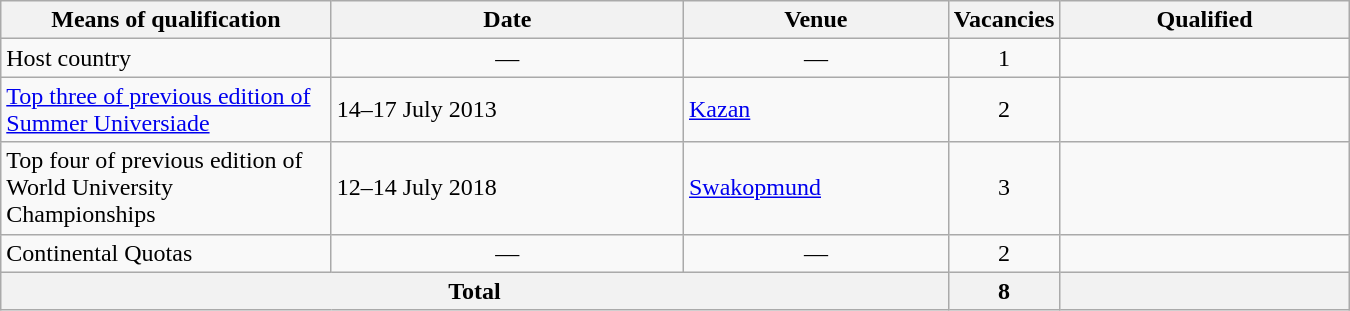<table class="wikitable" width="900">
<tr>
<th width="25%">Means of qualification</th>
<th width="27%">Date</th>
<th width="20%">Venue</th>
<th width="6%">Vacancies</th>
<th width="22%">Qualified</th>
</tr>
<tr>
<td>Host country</td>
<td align="center">—</td>
<td align="center">—</td>
<td align="center">1</td>
<td></td>
</tr>
<tr>
<td><a href='#'>Top three of previous edition of Summer Universiade</a></td>
<td>14–17 July 2013</td>
<td> <a href='#'>Kazan</a></td>
<td align="center">2</td>
<td><br></td>
</tr>
<tr>
<td>Top four of previous edition of World University Championships</td>
<td>12–14 July 2018</td>
<td> <a href='#'>Swakopmund</a></td>
<td align="center">3</td>
<td><br><br></td>
</tr>
<tr>
<td>Continental Quotas</td>
<td align="center">—</td>
<td align="center">—</td>
<td align="center">2</td>
<td><br></td>
</tr>
<tr>
<th colspan="3">Total</th>
<th>8</th>
<th></th>
</tr>
</table>
